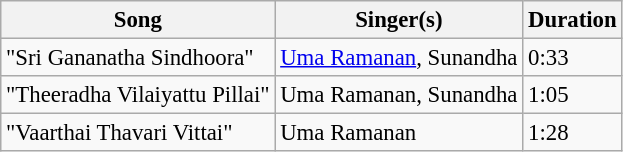<table class="wikitable" style="font-size:95%;">
<tr>
<th>Song</th>
<th>Singer(s)</th>
<th>Duration</th>
</tr>
<tr>
<td>"Sri Gananatha Sindhoora"</td>
<td><a href='#'>Uma Ramanan</a>, Sunandha</td>
<td>0:33</td>
</tr>
<tr>
<td>"Theeradha Vilaiyattu Pillai"</td>
<td>Uma Ramanan, Sunandha</td>
<td>1:05</td>
</tr>
<tr>
<td>"Vaarthai Thavari Vittai"</td>
<td>Uma Ramanan</td>
<td>1:28</td>
</tr>
</table>
